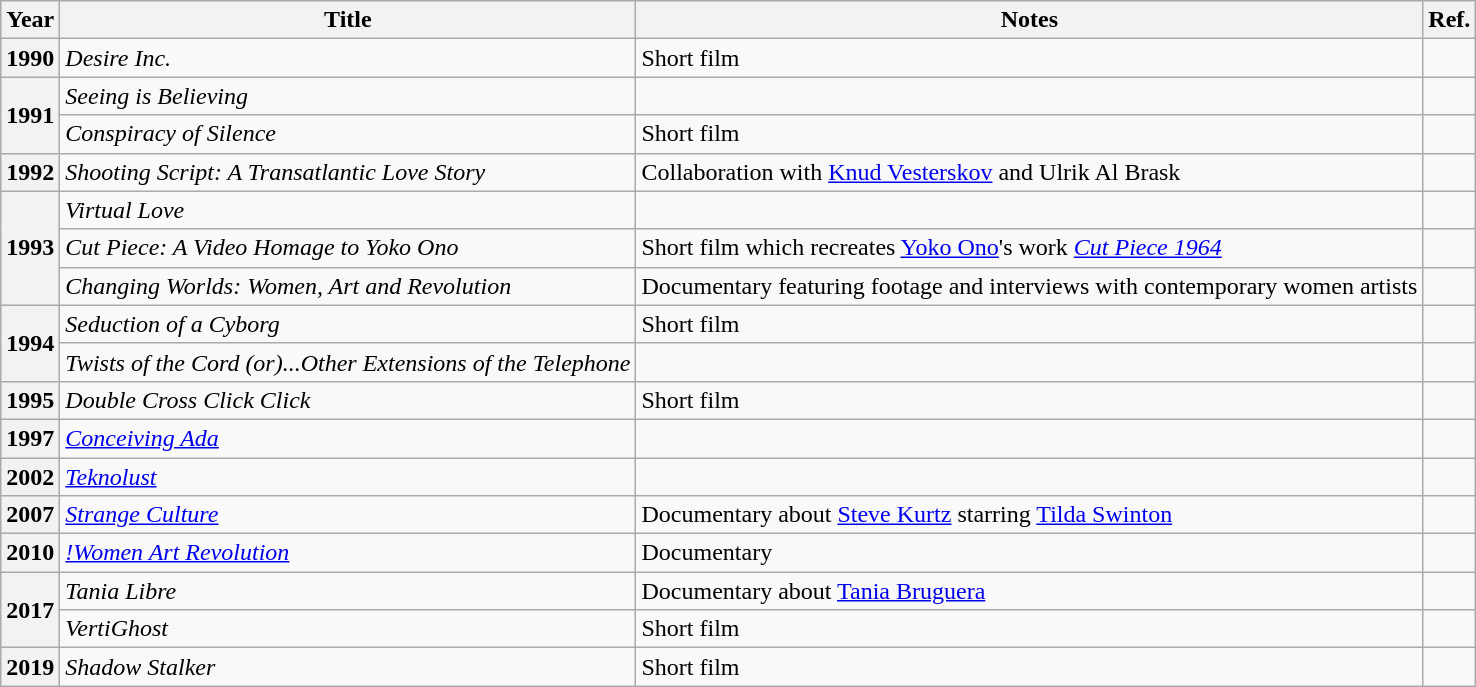<table class="wikitable sortable plainrowheaders">
<tr>
<th scope="col">Year</th>
<th scope="col">Title</th>
<th scope="col">Notes</th>
<th scope="col" class="unsortable">Ref.</th>
</tr>
<tr>
<th scope="row">1990</th>
<td><em>Desire Inc.</em></td>
<td>Short film</td>
<td align="center"></td>
</tr>
<tr>
<th scope="row" rowspan="2">1991</th>
<td><em>Seeing is Believing</em></td>
<td></td>
<td align="center"></td>
</tr>
<tr>
<td><em>Conspiracy of Silence</em></td>
<td>Short film</td>
<td align="center"></td>
</tr>
<tr>
<th scope="row">1992</th>
<td><em>Shooting Script: A Transatlantic Love Story</em></td>
<td>Collaboration with <a href='#'>Knud Vesterskov</a> and Ulrik Al Brask</td>
<td align="center"></td>
</tr>
<tr>
<th scope="row" rowspan="3">1993</th>
<td><em>Virtual Love</em></td>
<td></td>
<td align="center"></td>
</tr>
<tr>
<td><em>Cut Piece: A Video Homage to Yoko Ono</em></td>
<td>Short film which recreates <a href='#'>Yoko Ono</a>'s work <em><a href='#'>Cut Piece 1964</a></em></td>
<td align="center"></td>
</tr>
<tr>
<td><em>Changing Worlds: Women, Art and Revolution</em></td>
<td>Documentary featuring footage and interviews with contemporary women artists</td>
<td align="center"></td>
</tr>
<tr>
<th scope="row" rowspan ="2">1994</th>
<td><em>Seduction of a Cyborg</em></td>
<td>Short film</td>
<td align="center"></td>
</tr>
<tr>
<td><em>Twists of the Cord (or)...Other Extensions of the Telephone</em></td>
<td></td>
<td align="center"></td>
</tr>
<tr>
<th scope="row">1995</th>
<td><em>Double Cross Click Click</em></td>
<td>Short film</td>
<td align="center"></td>
</tr>
<tr>
<th scope="row">1997</th>
<td><em><a href='#'>Conceiving Ada</a></em></td>
<td></td>
<td align="center"></td>
</tr>
<tr>
<th scope="row">2002</th>
<td><em><a href='#'>Teknolust</a></em></td>
<td></td>
<td align="center"></td>
</tr>
<tr>
<th scope="row">2007</th>
<td><em><a href='#'>Strange Culture</a></em></td>
<td>Documentary about <a href='#'>Steve Kurtz</a> starring <a href='#'>Tilda Swinton</a></td>
<td align="center"></td>
</tr>
<tr>
<th scope="row">2010</th>
<td><em><a href='#'>!Women Art Revolution</a></em></td>
<td>Documentary</td>
<td align="center"></td>
</tr>
<tr>
<th scope="row" rowspan="2">2017</th>
<td><em>Tania Libre</em></td>
<td>Documentary about <a href='#'>Tania Bruguera</a></td>
<td align="center"></td>
</tr>
<tr>
<td><em>VertiGhost</em></td>
<td>Short film</td>
<td align="center"></td>
</tr>
<tr>
<th scope="row">2019</th>
<td><em>Shadow Stalker</em></td>
<td>Short film</td>
<td align="center"></td>
</tr>
</table>
